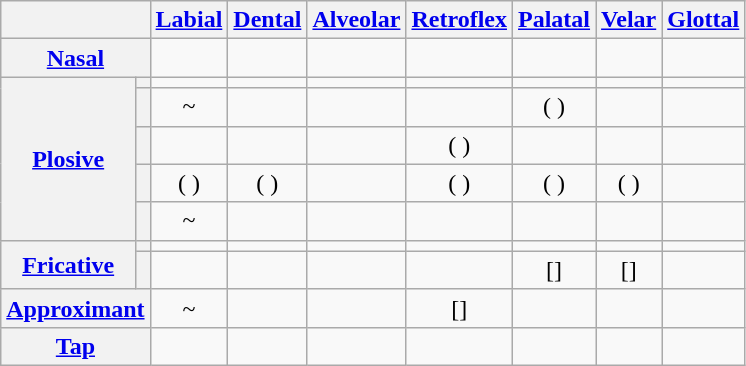<table class="wikitable" style="text-align:center">
<tr>
<th colspan="2"></th>
<th><a href='#'>Labial</a></th>
<th><a href='#'>Dental</a></th>
<th><a href='#'>Alveolar</a></th>
<th><a href='#'>Retroflex</a></th>
<th><a href='#'>Palatal</a></th>
<th><a href='#'>Velar</a></th>
<th><a href='#'>Glottal</a></th>
</tr>
<tr>
<th colspan="2"><a href='#'>Nasal</a></th>
<td> </td>
<td> </td>
<td></td>
<td></td>
<td></td>
<td> </td>
<td></td>
</tr>
<tr>
<th rowspan="5"><a href='#'>Plosive</a></th>
<th></th>
<td> </td>
<td> </td>
<td></td>
<td> </td>
<td> </td>
<td> </td>
<td> </td>
</tr>
<tr>
<th></th>
<td>~ </td>
<td> </td>
<td></td>
<td> </td>
<td>( )</td>
<td> </td>
<td></td>
</tr>
<tr>
<th></th>
<td> </td>
<td> </td>
<td></td>
<td>( )</td>
<td> </td>
<td> </td>
<td></td>
</tr>
<tr>
<th></th>
<td>( )</td>
<td>( )</td>
<td></td>
<td>( )</td>
<td>( )</td>
<td>( )</td>
<td></td>
</tr>
<tr>
<th></th>
<td>~ </td>
<td></td>
<td></td>
<td></td>
<td></td>
<td></td>
<td></td>
</tr>
<tr>
<th rowspan="2"><a href='#'>Fricative</a></th>
<th></th>
<td></td>
<td></td>
<td> </td>
<td></td>
<td> </td>
<td></td>
<td></td>
</tr>
<tr>
<th></th>
<td></td>
<td></td>
<td></td>
<td></td>
<td>[]</td>
<td>[]</td>
<td> </td>
</tr>
<tr>
<th colspan="2"><a href='#'>Approximant</a></th>
<td>~ </td>
<td> </td>
<td></td>
<td>[]</td>
<td> </td>
<td></td>
<td></td>
</tr>
<tr>
<th colspan="2"><a href='#'>Tap</a></th>
<td></td>
<td></td>
<td> </td>
<td></td>
<td></td>
<td></td>
<td></td>
</tr>
</table>
